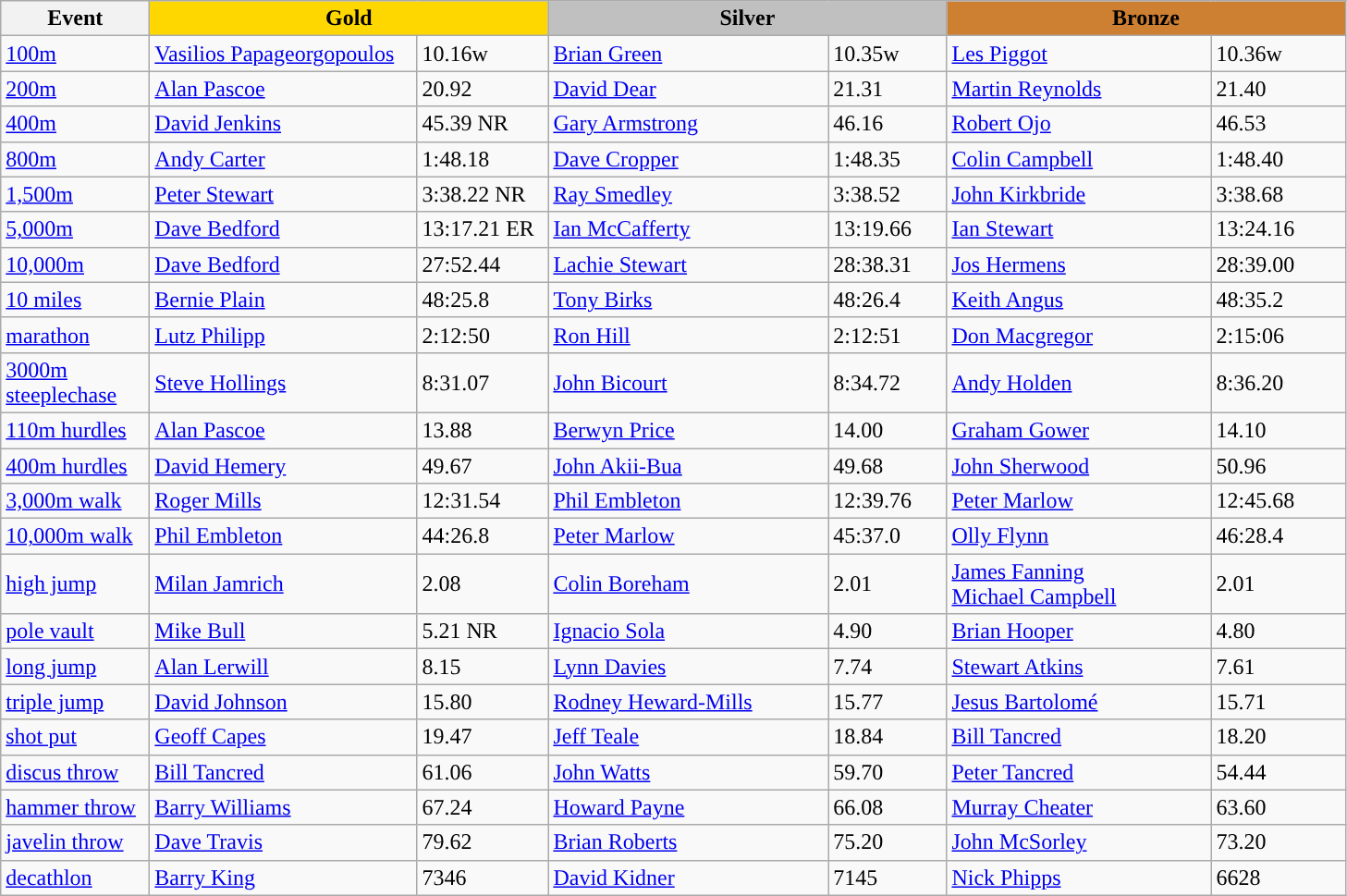<table class="wikitable" style="text-align:left">
<tr>
<th width=100>Event</th>
<th colspan="2" width="280" style="background:gold;">Gold</th>
<th colspan="2" width="280" style="background:silver;">Silver</th>
<th colspan="2" width="280" style="background:#CD7F32;">Bronze</th>
</tr>
<tr>
<td><a href='#'>100m</a></td>
<td> <a href='#'>Vasilios Papageorgopoulos</a></td>
<td>10.16w</td>
<td><a href='#'>Brian Green</a></td>
<td>10.35w</td>
<td> <a href='#'>Les Piggot</a></td>
<td>10.36w</td>
</tr>
<tr>
<td><a href='#'>200m</a></td>
<td><a href='#'>Alan Pascoe</a></td>
<td>20.92</td>
<td><a href='#'>David Dear</a></td>
<td>21.31</td>
<td><a href='#'>Martin Reynolds</a></td>
<td>21.40</td>
</tr>
<tr>
<td><a href='#'>400m</a></td>
<td> <a href='#'>David Jenkins</a></td>
<td>45.39 NR</td>
<td><a href='#'>Gary Armstrong</a></td>
<td>46.16</td>
<td> <a href='#'>Robert Ojo</a></td>
<td>46.53</td>
</tr>
<tr>
<td><a href='#'>800m</a></td>
<td><a href='#'>Andy Carter</a></td>
<td>1:48.18</td>
<td><a href='#'>Dave Cropper</a></td>
<td>1:48.35</td>
<td><a href='#'>Colin Campbell</a></td>
<td>1:48.40</td>
</tr>
<tr>
<td><a href='#'>1,500m</a></td>
<td> <a href='#'>Peter Stewart</a></td>
<td>3:38.22 NR</td>
<td><a href='#'>Ray Smedley</a></td>
<td>3:38.52</td>
<td><a href='#'>John Kirkbride</a></td>
<td>3:38.68</td>
</tr>
<tr>
<td><a href='#'>5,000m</a></td>
<td><a href='#'>Dave Bedford</a></td>
<td>13:17.21 ER</td>
<td> <a href='#'>Ian McCafferty</a></td>
<td>13:19.66</td>
<td> <a href='#'>Ian Stewart</a></td>
<td>13:24.16</td>
</tr>
<tr>
<td><a href='#'>10,000m</a></td>
<td><a href='#'>Dave Bedford</a></td>
<td>27:52.44</td>
<td> <a href='#'>Lachie Stewart</a></td>
<td>28:38.31</td>
<td> <a href='#'>Jos Hermens</a></td>
<td>28:39.00</td>
</tr>
<tr>
<td><a href='#'>10 miles</a></td>
<td><a href='#'>Bernie Plain</a></td>
<td>48:25.8</td>
<td><a href='#'>Tony Birks</a></td>
<td>48:26.4</td>
<td><a href='#'>Keith Angus</a></td>
<td>48:35.2</td>
</tr>
<tr>
<td><a href='#'>marathon</a></td>
<td> <a href='#'>Lutz Philipp</a></td>
<td>2:12:50</td>
<td><a href='#'>Ron Hill</a></td>
<td>2:12:51</td>
<td> <a href='#'>Don Macgregor</a></td>
<td>2:15:06</td>
</tr>
<tr>
<td><a href='#'>3000m steeplechase</a></td>
<td><a href='#'>Steve Hollings</a></td>
<td>8:31.07</td>
<td><a href='#'>John Bicourt</a></td>
<td>8:34.72</td>
<td><a href='#'>Andy Holden</a></td>
<td>8:36.20</td>
</tr>
<tr>
<td><a href='#'>110m hurdles</a></td>
<td><a href='#'>Alan Pascoe</a></td>
<td>13.88</td>
<td><a href='#'>Berwyn Price</a></td>
<td>14.00</td>
<td><a href='#'>Graham Gower</a></td>
<td>14.10</td>
</tr>
<tr>
<td><a href='#'>400m hurdles</a></td>
<td><a href='#'>David Hemery</a></td>
<td>49.67</td>
<td> <a href='#'>John Akii-Bua</a></td>
<td>49.68</td>
<td><a href='#'>John Sherwood</a></td>
<td>50.96</td>
</tr>
<tr>
<td><a href='#'>3,000m walk</a></td>
<td><a href='#'>Roger Mills</a></td>
<td>12:31.54</td>
<td><a href='#'>Phil Embleton</a></td>
<td>12:39.76</td>
<td><a href='#'>Peter Marlow</a></td>
<td>12:45.68</td>
</tr>
<tr>
<td><a href='#'>10,000m walk</a></td>
<td><a href='#'>Phil Embleton</a></td>
<td>44:26.8</td>
<td><a href='#'>Peter Marlow</a></td>
<td>45:37.0</td>
<td><a href='#'>Olly Flynn</a></td>
<td>46:28.4</td>
</tr>
<tr>
<td><a href='#'>high jump</a></td>
<td> <a href='#'>Milan Jamrich</a></td>
<td>2.08</td>
<td><a href='#'>Colin Boreham</a></td>
<td>2.01</td>
<td> <a href='#'>James Fanning</a><br><a href='#'>Michael Campbell</a></td>
<td>2.01</td>
</tr>
<tr>
<td><a href='#'>pole vault</a></td>
<td><a href='#'>Mike Bull</a></td>
<td>5.21 NR</td>
<td> <a href='#'>Ignacio Sola</a></td>
<td>4.90</td>
<td><a href='#'>Brian Hooper</a></td>
<td>4.80</td>
</tr>
<tr>
<td><a href='#'>long jump</a></td>
<td><a href='#'>Alan Lerwill</a></td>
<td>8.15</td>
<td> <a href='#'>Lynn Davies</a></td>
<td>7.74</td>
<td> <a href='#'>Stewart Atkins</a></td>
<td>7.61</td>
</tr>
<tr>
<td><a href='#'>triple jump</a></td>
<td><a href='#'>David Johnson</a></td>
<td>15.80</td>
<td><a href='#'>Rodney Heward-Mills</a></td>
<td>15.77</td>
<td> <a href='#'>Jesus Bartolomé</a></td>
<td>15.71</td>
</tr>
<tr>
<td><a href='#'>shot put</a></td>
<td><a href='#'>Geoff Capes</a></td>
<td>19.47</td>
<td><a href='#'>Jeff Teale</a></td>
<td>18.84</td>
<td><a href='#'>Bill Tancred</a></td>
<td>18.20</td>
</tr>
<tr>
<td><a href='#'>discus throw</a></td>
<td><a href='#'>Bill Tancred</a></td>
<td>61.06</td>
<td><a href='#'>John Watts</a></td>
<td>59.70</td>
<td><a href='#'>Peter Tancred</a></td>
<td>54.44</td>
</tr>
<tr>
<td><a href='#'>hammer throw</a></td>
<td><a href='#'>Barry Williams</a></td>
<td>67.24</td>
<td><a href='#'>Howard Payne</a></td>
<td>66.08</td>
<td> <a href='#'>Murray Cheater</a></td>
<td>63.60</td>
</tr>
<tr>
<td><a href='#'>javelin throw</a></td>
<td><a href='#'>Dave Travis</a></td>
<td>79.62</td>
<td><a href='#'>Brian Roberts</a></td>
<td>75.20</td>
<td><a href='#'>John McSorley</a></td>
<td>73.20</td>
</tr>
<tr>
<td><a href='#'>decathlon</a></td>
<td><a href='#'>Barry King</a></td>
<td>7346</td>
<td> <a href='#'>David Kidner</a></td>
<td>7145</td>
<td><a href='#'>Nick Phipps</a></td>
<td>6628</td>
</tr>
</table>
